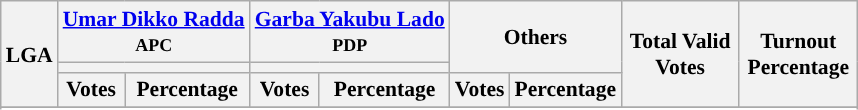<table class="wikitable sortable" style=" font-size: 90%">
<tr>
<th rowspan="3">LGA</th>
<th colspan="2"><a href='#'>Umar Dikko Radda</a><br><small>APC</small></th>
<th colspan="2"><a href='#'>Garba Yakubu Lado</a><br><small>PDP</small></th>
<th colspan="2" rowspan="2">Others</th>
<th rowspan="3" style="max-width:5em;">Total Valid Votes</th>
<th rowspan="3" style="max-width:5em;">Turnout Percentage</th>
</tr>
<tr>
<th colspan=2 style="background-color:"></th>
<th colspan=2 style="background-color:"></th>
</tr>
<tr>
<th>Votes</th>
<th>Percentage</th>
<th>Votes</th>
<th>Percentage</th>
<th>Votes</th>
<th>Percentage</th>
</tr>
<tr>
</tr>
<tr>
</tr>
<tr style="background-color:#">
</tr>
<tr>
</tr>
<tr style="background-color:#">
</tr>
<tr>
</tr>
<tr style="background-color:#">
</tr>
<tr>
</tr>
<tr style="background-color:#">
</tr>
<tr>
</tr>
<tr style="background-color:#">
</tr>
<tr>
</tr>
<tr style="background-color:#">
</tr>
<tr>
</tr>
<tr style="background-color:#">
</tr>
<tr>
</tr>
<tr style="background-color:#">
</tr>
<tr>
</tr>
<tr style="background-color:#">
</tr>
<tr>
</tr>
<tr style="background-color:#">
</tr>
<tr>
</tr>
<tr style="background-color:#">
</tr>
<tr>
</tr>
<tr style="background-color:#">
</tr>
<tr>
</tr>
<tr style="background-color:#">
</tr>
<tr>
</tr>
<tr style="background-color:#">
</tr>
<tr>
</tr>
<tr style="background-color:#">
</tr>
<tr>
</tr>
<tr style="background-color:#">
</tr>
<tr>
</tr>
<tr style="background-color:#">
</tr>
<tr>
</tr>
<tr style="background-color:#">
</tr>
<tr>
</tr>
<tr style="background-color:#">
</tr>
<tr>
</tr>
<tr style="background-color:#">
</tr>
<tr>
</tr>
<tr style="background-color:#">
</tr>
<tr>
</tr>
<tr style="background-color:#">
</tr>
<tr>
</tr>
<tr style="background-color:#">
</tr>
<tr>
</tr>
<tr style="background-color:#">
</tr>
<tr>
</tr>
<tr style="background-color:#">
</tr>
<tr>
</tr>
<tr style="background-color:#">
</tr>
<tr>
</tr>
<tr style="background-color:#">
</tr>
<tr>
</tr>
<tr style="background-color:#">
</tr>
<tr>
</tr>
<tr style="background-color:#">
</tr>
<tr>
</tr>
<tr style="background-color:#">
</tr>
<tr>
</tr>
<tr style="background-color:#">
</tr>
<tr>
</tr>
<tr style="background-color:#">
</tr>
<tr>
</tr>
<tr style="background-color:#">
</tr>
<tr>
</tr>
<tr style="background-color:#">
</tr>
<tr>
</tr>
<tr>
</tr>
</table>
